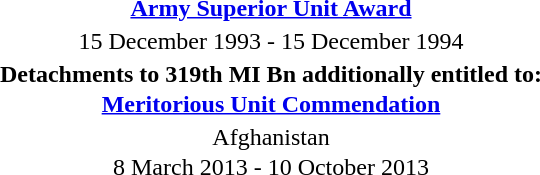<table border="0" cellpadding="1" cellspacing="0" align="center">
<tr>
<th style="background: "><a href='#'>Army Superior Unit Award</a></th>
</tr>
<tr style="text-align: center;">
<td></td>
</tr>
<tr style="text-align: center;">
<td>15 December 1993 - 15 December 1994</td>
</tr>
<tr style="text-align: center;">
<td></td>
</tr>
<tr style="text-align: center;">
<td><strong>Detachments to 319th MI Bn additionally entitled to:</strong></td>
</tr>
<tr style="text-align: center;">
<td><strong><a href='#'>Meritorious Unit Commendation</a></strong></td>
</tr>
<tr style="text-align: center;">
<td></td>
</tr>
<tr style="text-align: center;">
<td>Afghanistan</td>
</tr>
<tr style="text-align: center;">
<td>8 March 2013 - 10 October 2013</td>
</tr>
</table>
